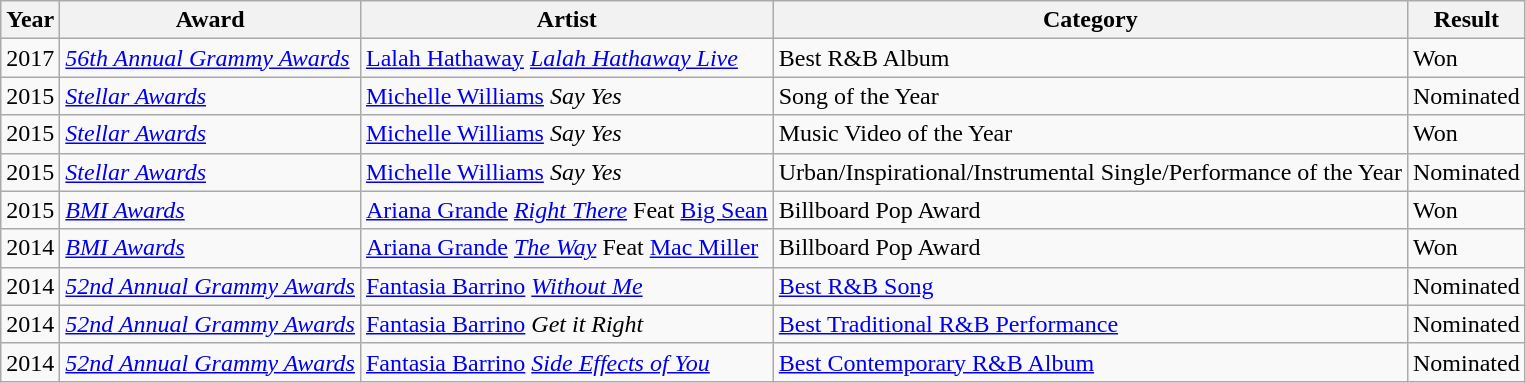<table class="wikitable sortable">
<tr>
<th>Year</th>
<th>Award</th>
<th>Artist</th>
<th>Category</th>
<th>Result</th>
</tr>
<tr>
<td>2017</td>
<td><em><a href='#'>56th Annual Grammy Awards</a></em></td>
<td><a href='#'>Lalah Hathaway</a> <em><a href='#'>Lalah Hathaway Live</a></em></td>
<td>Best R&B Album</td>
<td>Won</td>
</tr>
<tr>
<td>2015</td>
<td><em><a href='#'>Stellar Awards</a></em></td>
<td><a href='#'>Michelle Williams</a> <em>Say Yes</em></td>
<td>Song of the Year</td>
<td>Nominated</td>
</tr>
<tr>
<td>2015</td>
<td><em><a href='#'>Stellar Awards</a></em></td>
<td><a href='#'>Michelle Williams</a> <em>Say Yes</em></td>
<td>Music Video of the Year</td>
<td>Won</td>
</tr>
<tr>
<td>2015</td>
<td><em><a href='#'>Stellar Awards</a></em></td>
<td><a href='#'>Michelle Williams</a> <em>Say Yes</em></td>
<td>Urban/Inspirational/Instrumental Single/Performance of the Year</td>
<td>Nominated</td>
</tr>
<tr>
<td>2015</td>
<td><em><a href='#'>BMI Awards</a></em></td>
<td><a href='#'>Ariana Grande</a> <em><a href='#'>Right There</a></em> Feat <a href='#'>Big Sean</a></td>
<td>Billboard Pop Award</td>
<td>Won</td>
</tr>
<tr>
<td>2014</td>
<td><em><a href='#'>BMI Awards</a></em></td>
<td><a href='#'>Ariana Grande</a> <em><a href='#'>The Way</a></em> Feat <a href='#'>Mac Miller</a></td>
<td>Billboard Pop Award</td>
<td>Won</td>
</tr>
<tr>
<td>2014</td>
<td><em><a href='#'>52nd Annual Grammy Awards</a></em></td>
<td><a href='#'>Fantasia Barrino</a> <em><a href='#'>Without Me</a></em></td>
<td><a href='#'>Best R&B Song</a></td>
<td>Nominated</td>
</tr>
<tr>
<td>2014</td>
<td><em><a href='#'>52nd Annual Grammy Awards</a></em></td>
<td><a href='#'>Fantasia Barrino</a> <em>Get it Right</em></td>
<td><a href='#'>Best Traditional R&B Performance</a></td>
<td>Nominated</td>
</tr>
<tr>
<td>2014</td>
<td><em><a href='#'>52nd Annual Grammy Awards</a></em></td>
<td><a href='#'>Fantasia Barrino</a> <em><a href='#'>Side Effects of You</a></em></td>
<td><a href='#'>Best Contemporary R&B Album</a></td>
<td>Nominated</td>
</tr>
</table>
